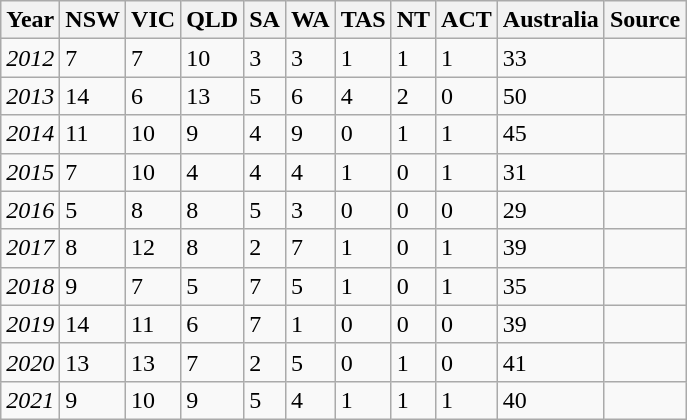<table class="wikitable sortable">
<tr>
<th>Year</th>
<th>NSW</th>
<th>VIC</th>
<th>QLD</th>
<th>SA</th>
<th>WA</th>
<th>TAS</th>
<th>NT</th>
<th>ACT</th>
<th>Australia</th>
<th>Source</th>
</tr>
<tr>
<td><em>2012</em></td>
<td>7</td>
<td>7</td>
<td>10</td>
<td>3</td>
<td>3</td>
<td>1</td>
<td>1</td>
<td>1</td>
<td>33</td>
<td></td>
</tr>
<tr>
<td><em>2013</em></td>
<td>14</td>
<td>6</td>
<td>13</td>
<td>5</td>
<td>6</td>
<td>4</td>
<td>2</td>
<td>0</td>
<td>50</td>
<td></td>
</tr>
<tr>
<td><em>2014</em></td>
<td>11</td>
<td>10</td>
<td>9</td>
<td>4</td>
<td>9</td>
<td>0</td>
<td>1</td>
<td>1</td>
<td>45</td>
<td></td>
</tr>
<tr>
<td><em>2015</em></td>
<td>7</td>
<td>10</td>
<td>4</td>
<td>4</td>
<td>4</td>
<td>1</td>
<td>0</td>
<td>1</td>
<td>31</td>
<td></td>
</tr>
<tr>
<td><em>2016</em></td>
<td>5</td>
<td>8</td>
<td>8</td>
<td>5</td>
<td>3</td>
<td>0</td>
<td>0</td>
<td>0</td>
<td>29</td>
<td></td>
</tr>
<tr>
<td><em>2017</em></td>
<td>8</td>
<td>12</td>
<td>8</td>
<td>2</td>
<td>7</td>
<td>1</td>
<td>0</td>
<td>1</td>
<td>39</td>
<td></td>
</tr>
<tr>
<td><em>2018</em></td>
<td>9</td>
<td>7</td>
<td>5</td>
<td>7</td>
<td>5</td>
<td>1</td>
<td>0</td>
<td>1</td>
<td>35</td>
<td></td>
</tr>
<tr>
<td><em>2019</em></td>
<td>14</td>
<td>11</td>
<td>6</td>
<td>7</td>
<td>1</td>
<td>0</td>
<td>0</td>
<td>0</td>
<td>39</td>
<td></td>
</tr>
<tr>
<td><em>2020</em></td>
<td>13</td>
<td>13</td>
<td>7</td>
<td>2</td>
<td>5</td>
<td>0</td>
<td>1</td>
<td>0</td>
<td>41</td>
<td></td>
</tr>
<tr>
<td><em>2021</em></td>
<td>9</td>
<td>10</td>
<td>9</td>
<td>5</td>
<td>4</td>
<td>1</td>
<td>1</td>
<td>1</td>
<td>40</td>
<td></td>
</tr>
</table>
